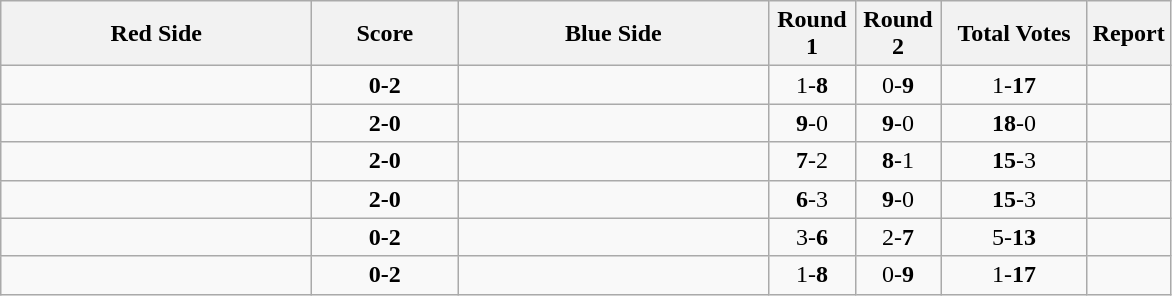<table class="wikitable" style="text-align: center;">
<tr>
<th align="right" width="200">Red Side</th>
<th width="90">Score</th>
<th align="right" width="200">Blue Side</th>
<th width="50">Round 1</th>
<th width="50">Round 2</th>
<th width="90">Total Votes</th>
<th>Report</th>
</tr>
<tr>
<td align=left></td>
<td><strong>0-2</strong></td>
<td align=left><strong></strong></td>
<td>1-<strong>8</strong></td>
<td>0-<strong>9</strong></td>
<td>1-<strong>17</strong></td>
<td></td>
</tr>
<tr>
<td align=left><strong></strong></td>
<td><strong>2-0</strong></td>
<td align=left></td>
<td><strong>9</strong>-0</td>
<td><strong>9</strong>-0</td>
<td><strong>18</strong>-0</td>
<td></td>
</tr>
<tr>
<td align=left><strong></strong></td>
<td><strong>2-0</strong></td>
<td align=left></td>
<td><strong>7</strong>-2</td>
<td><strong>8</strong>-1</td>
<td><strong>15</strong>-3</td>
<td></td>
</tr>
<tr>
<td align=left><strong></strong></td>
<td><strong>2-0</strong></td>
<td align=left></td>
<td><strong>6</strong>-3</td>
<td><strong>9</strong>-0</td>
<td><strong>15</strong>-3</td>
<td></td>
</tr>
<tr>
<td align=left></td>
<td><strong>0-2</strong></td>
<td align=left><strong></strong></td>
<td>3-<strong>6</strong></td>
<td>2-<strong>7</strong></td>
<td>5-<strong>13</strong></td>
<td></td>
</tr>
<tr>
<td align=left></td>
<td><strong>0-2</strong></td>
<td align=left><strong></strong></td>
<td>1-<strong>8</strong></td>
<td>0-<strong>9</strong></td>
<td>1-<strong>17</strong></td>
<td></td>
</tr>
</table>
